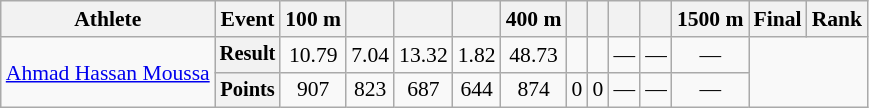<table class="wikitable" style="font-size:90%">
<tr>
<th>Athlete</th>
<th>Event</th>
<th>100 m</th>
<th></th>
<th></th>
<th></th>
<th>400 m</th>
<th></th>
<th></th>
<th></th>
<th></th>
<th>1500 m</th>
<th>Final</th>
<th>Rank</th>
</tr>
<tr align=center>
<td align=left rowspan=2><a href='#'>Ahmad Hassan Moussa</a></td>
<th style="font-size:95%">Result</th>
<td>10.79</td>
<td>7.04</td>
<td>13.32</td>
<td>1.82</td>
<td>48.73</td>
<td></td>
<td></td>
<td>—</td>
<td>—</td>
<td>—</td>
<td rowspan=2 colspan=2></td>
</tr>
<tr align=center>
<th style="font-size:95%">Points</th>
<td>907</td>
<td>823</td>
<td>687</td>
<td>644</td>
<td>874</td>
<td>0</td>
<td>0</td>
<td>—</td>
<td>—</td>
<td>—</td>
</tr>
</table>
